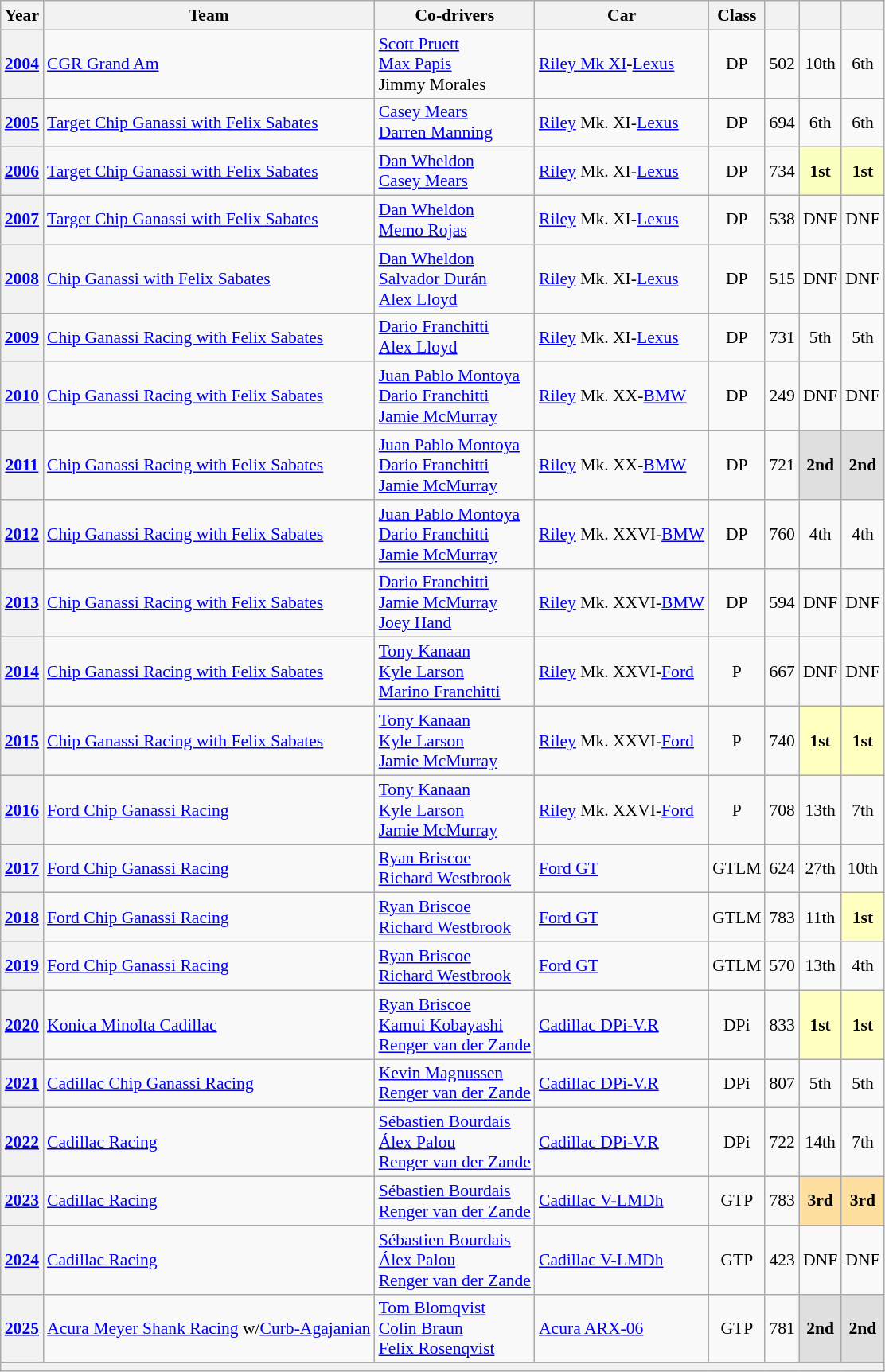<table class="wikitable" style="text-align:center; font-size:90%">
<tr>
<th scope="col">Year</th>
<th scope="col">Team</th>
<th scope="col">Co-drivers</th>
<th scope="col">Car</th>
<th scope="col">Class</th>
<th scope="col"></th>
<th scope="col"></th>
<th scope="col"></th>
</tr>
<tr>
<th scope="row"><a href='#'>2004</a></th>
<td align="left"nowrap> <a href='#'>CGR Grand Am</a></td>
<td align="left"nowrap> <a href='#'>Scott Pruett</a><br> <a href='#'>Max Papis</a><br> Jimmy Morales</td>
<td align="left"nowrap><a href='#'>Riley Mk XI</a>-<a href='#'>Lexus</a></td>
<td>DP</td>
<td>502</td>
<td>10th</td>
<td>6th</td>
</tr>
<tr>
<th scope="row"><a href='#'>2005</a></th>
<td align="left"> <a href='#'>Target Chip Ganassi with Felix Sabates</a></td>
<td align="left"> <a href='#'>Casey Mears</a><br> <a href='#'>Darren Manning</a></td>
<td align="left"><a href='#'>Riley</a> Mk. XI-<a href='#'>Lexus</a></td>
<td>DP</td>
<td>694</td>
<td>6th</td>
<td>6th</td>
</tr>
<tr>
<th scope="row"><a href='#'>2006</a></th>
<td align="left"> <a href='#'>Target Chip Ganassi with Felix Sabates</a></td>
<td align="left"> <a href='#'>Dan Wheldon</a><br> <a href='#'>Casey Mears</a></td>
<td align="left"><a href='#'>Riley</a> Mk. XI-<a href='#'>Lexus</a></td>
<td>DP</td>
<td>734</td>
<td style="background:#FBFFBF;"><strong>1st</strong></td>
<td style="background:#FBFFBF;"><strong>1st</strong></td>
</tr>
<tr>
<th scope="row"><a href='#'>2007</a></th>
<td align="left"> <a href='#'>Target Chip Ganassi with Felix Sabates</a></td>
<td align="left"> <a href='#'>Dan Wheldon</a><br> <a href='#'>Memo Rojas</a></td>
<td align="left"><a href='#'>Riley</a> Mk. XI-<a href='#'>Lexus</a></td>
<td>DP</td>
<td>538</td>
<td>DNF</td>
<td>DNF</td>
</tr>
<tr>
<th scope="row"><a href='#'>2008</a></th>
<td align="left"> <a href='#'>Chip Ganassi with Felix Sabates</a></td>
<td align="left"> <a href='#'>Dan Wheldon</a><br> <a href='#'>Salvador Durán</a><br> <a href='#'>Alex Lloyd</a></td>
<td align="left"><a href='#'>Riley</a> Mk. XI-<a href='#'>Lexus</a></td>
<td>DP</td>
<td>515</td>
<td>DNF</td>
<td>DNF</td>
</tr>
<tr>
<th scope="row"><a href='#'>2009</a></th>
<td align="left"> <a href='#'>Chip Ganassi Racing with Felix Sabates</a></td>
<td align="left"> <a href='#'>Dario Franchitti</a><br> <a href='#'>Alex Lloyd</a></td>
<td align="left"><a href='#'>Riley</a> Mk. XI-<a href='#'>Lexus</a></td>
<td>DP</td>
<td>731</td>
<td>5th</td>
<td>5th</td>
</tr>
<tr>
<th scope="row"><a href='#'>2010</a></th>
<td align="left"> <a href='#'>Chip Ganassi Racing with Felix Sabates</a></td>
<td align="left"> <a href='#'>Juan Pablo Montoya</a><br> <a href='#'>Dario Franchitti</a><br> <a href='#'>Jamie McMurray</a></td>
<td align="left"><a href='#'>Riley</a> Mk. XX-<a href='#'>BMW</a></td>
<td>DP</td>
<td>249</td>
<td>DNF</td>
<td>DNF</td>
</tr>
<tr>
<th scope="row"><a href='#'>2011</a></th>
<td align="left"> <a href='#'>Chip Ganassi Racing with Felix Sabates</a></td>
<td align="left"> <a href='#'>Juan Pablo Montoya</a><br> <a href='#'>Dario Franchitti</a><br> <a href='#'>Jamie McMurray</a></td>
<td align="left"><a href='#'>Riley</a> Mk. XX-<a href='#'>BMW</a></td>
<td>DP</td>
<td>721</td>
<td style="background:#DFDFDF;"><strong>2nd</strong></td>
<td style="background:#DFDFDF;"><strong>2nd</strong></td>
</tr>
<tr>
<th scope="row"><a href='#'>2012</a></th>
<td align="left"> <a href='#'>Chip Ganassi Racing with Felix Sabates</a></td>
<td align="left"> <a href='#'>Juan Pablo Montoya</a><br> <a href='#'>Dario Franchitti</a><br> <a href='#'>Jamie McMurray</a></td>
<td align="left"><a href='#'>Riley</a> Mk. XXVI-<a href='#'>BMW</a></td>
<td>DP</td>
<td>760</td>
<td>4th</td>
<td>4th</td>
</tr>
<tr>
<th scope="row"><a href='#'>2013</a></th>
<td align="left"> <a href='#'>Chip Ganassi Racing with Felix Sabates</a></td>
<td align="left"> <a href='#'>Dario Franchitti</a><br> <a href='#'>Jamie McMurray</a><br> <a href='#'>Joey Hand</a></td>
<td align="left"><a href='#'>Riley</a> Mk. XXVI-<a href='#'>BMW</a></td>
<td>DP</td>
<td>594</td>
<td>DNF</td>
<td>DNF</td>
</tr>
<tr>
<th scope="row"><a href='#'>2014</a></th>
<td align="left"> <a href='#'>Chip Ganassi Racing with Felix Sabates</a></td>
<td align="left"> <a href='#'>Tony Kanaan</a><br> <a href='#'>Kyle Larson</a><br> <a href='#'>Marino Franchitti</a></td>
<td align="left"><a href='#'>Riley</a> Mk. XXVI-<a href='#'>Ford</a></td>
<td>P</td>
<td>667</td>
<td>DNF</td>
<td>DNF</td>
</tr>
<tr>
<th scope="row"><a href='#'>2015</a></th>
<td align="left"> <a href='#'>Chip Ganassi Racing with Felix Sabates</a></td>
<td align="left"> <a href='#'>Tony Kanaan</a><br> <a href='#'>Kyle Larson</a><br> <a href='#'>Jamie McMurray</a></td>
<td align="left"><a href='#'>Riley</a> Mk. XXVI-<a href='#'>Ford</a></td>
<td>P</td>
<td>740</td>
<td style="background:#FFFFBF;"><strong>1st</strong></td>
<td style="background:#FFFFBF;"><strong>1st</strong></td>
</tr>
<tr>
<th scope="row"><a href='#'>2016</a></th>
<td align="left"> <a href='#'>Ford Chip Ganassi Racing</a></td>
<td align="left"> <a href='#'>Tony Kanaan</a><br> <a href='#'>Kyle Larson</a><br> <a href='#'>Jamie McMurray</a></td>
<td align="left"><a href='#'>Riley</a> Mk. XXVI-<a href='#'>Ford</a></td>
<td>P</td>
<td>708</td>
<td>13th</td>
<td>7th</td>
</tr>
<tr>
<th scope="row"><a href='#'>2017</a></th>
<td align="left"> <a href='#'>Ford Chip Ganassi Racing</a></td>
<td align="left"> <a href='#'>Ryan Briscoe</a><br> <a href='#'>Richard Westbrook</a></td>
<td align="left"><a href='#'>Ford GT</a></td>
<td>GTLM</td>
<td>624</td>
<td>27th</td>
<td>10th</td>
</tr>
<tr>
<th scope="row"><a href='#'>2018</a></th>
<td align="left"> <a href='#'>Ford Chip Ganassi Racing</a></td>
<td align="left"> <a href='#'>Ryan Briscoe</a><br> <a href='#'>Richard Westbrook</a></td>
<td align="left"><a href='#'>Ford GT</a></td>
<td>GTLM</td>
<td>783</td>
<td>11th</td>
<td style="background:#FFFFBF;"><strong>1st</strong></td>
</tr>
<tr>
<th scope="row"><a href='#'>2019</a></th>
<td align="left"> <a href='#'>Ford Chip Ganassi Racing</a></td>
<td align="left"> <a href='#'>Ryan Briscoe</a><br> <a href='#'>Richard Westbrook</a></td>
<td align="left"><a href='#'>Ford GT</a></td>
<td>GTLM</td>
<td>570</td>
<td>13th</td>
<td>4th</td>
</tr>
<tr>
<th scope="row"><a href='#'>2020</a></th>
<td align="left"> <a href='#'>Konica Minolta Cadillac</a></td>
<td align="left"> <a href='#'>Ryan Briscoe</a><br> <a href='#'>Kamui Kobayashi</a><br> <a href='#'>Renger van der Zande</a></td>
<td align="left"><a href='#'>Cadillac DPi-V.R</a></td>
<td>DPi</td>
<td>833</td>
<td style="background:#FFFFBF;"><strong>1st</strong></td>
<td style="background:#FFFFBF;"><strong>1st</strong></td>
</tr>
<tr>
<th scope="row"><a href='#'>2021</a></th>
<td align="left"> <a href='#'>Cadillac Chip Ganassi Racing</a></td>
<td align="left"> <a href='#'>Kevin Magnussen</a><br> <a href='#'>Renger van der Zande</a></td>
<td align="left"><a href='#'>Cadillac DPi-V.R</a></td>
<td>DPi</td>
<td>807</td>
<td>5th</td>
<td>5th</td>
</tr>
<tr>
<th scope="row"><a href='#'>2022</a></th>
<td align="left"> <a href='#'>Cadillac Racing</a></td>
<td align="left"> <a href='#'>Sébastien Bourdais</a><br> <a href='#'>Álex Palou</a><br> <a href='#'>Renger van der Zande</a></td>
<td align="left"><a href='#'>Cadillac DPi-V.R</a></td>
<td>DPi</td>
<td>722</td>
<td>14th</td>
<td>7th</td>
</tr>
<tr>
<th scope="row"><a href='#'>2023</a></th>
<td align="left"> <a href='#'>Cadillac Racing</a></td>
<td align="left"> <a href='#'>Sébastien Bourdais</a><br> <a href='#'>Renger van der Zande</a></td>
<td align="left"><a href='#'>Cadillac V-LMDh</a></td>
<td>GTP</td>
<td>783</td>
<td style="background:#FFDF9F;"><strong>3rd</strong></td>
<td style="background:#FFDF9F;"><strong>3rd</strong></td>
</tr>
<tr>
<th scope="row"><a href='#'>2024</a></th>
<td align="left"> <a href='#'>Cadillac Racing</a></td>
<td align="left"> <a href='#'>Sébastien Bourdais</a><br> <a href='#'>Álex Palou</a><br> <a href='#'>Renger van der Zande</a></td>
<td align="left"><a href='#'>Cadillac V-LMDh</a></td>
<td>GTP</td>
<td>423</td>
<td>DNF</td>
<td>DNF</td>
</tr>
<tr>
<th scope="row"><a href='#'>2025</a></th>
<td align="left"> <a href='#'>Acura Meyer Shank Racing</a> w/<a href='#'>Curb-Agajanian</a></td>
<td align="left"> <a href='#'>Tom Blomqvist</a><br> <a href='#'>Colin Braun</a><br> <a href='#'>Felix Rosenqvist</a></td>
<td align="left"><a href='#'>Acura ARX-06</a></td>
<td>GTP</td>
<td>781</td>
<td style="background:#DFDFDF;"><strong>2nd</strong></td>
<td style="background:#DFDFDF;"><strong>2nd</strong></td>
</tr>
<tr>
<th colspan="8"></th>
</tr>
</table>
